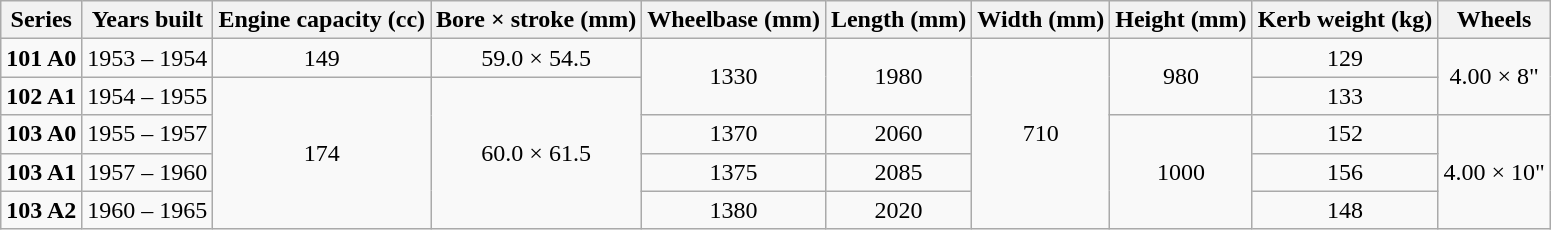<table class="wikitable" style="text-align:center" border="1">
<tr>
<th>Series</th>
<th>Years built</th>
<th>Engine capacity (cc)</th>
<th>Bore × stroke (mm)</th>
<th>Wheelbase (mm)</th>
<th>Length (mm)</th>
<th>Width (mm)</th>
<th>Height (mm)</th>
<th>Kerb weight (kg)</th>
<th>Wheels</th>
</tr>
<tr>
<td><strong>101 A0</strong></td>
<td>1953 – 1954</td>
<td>149</td>
<td>59.0 × 54.5</td>
<td rowspan="2">1330</td>
<td rowspan="2">1980</td>
<td rowspan="5">710</td>
<td rowspan="2">980</td>
<td>129</td>
<td rowspan="2">4.00 × 8"</td>
</tr>
<tr>
<td><strong>102 A1</strong></td>
<td>1954 – 1955</td>
<td rowspan="4">174</td>
<td rowspan="4">60.0 × 61.5</td>
<td>133</td>
</tr>
<tr>
<td><strong>103 A0</strong></td>
<td>1955 – 1957</td>
<td>1370</td>
<td>2060</td>
<td rowspan="3">1000</td>
<td>152</td>
<td rowspan="3">4.00 × 10"</td>
</tr>
<tr>
<td><strong>103 A1</strong></td>
<td>1957 – 1960</td>
<td>1375</td>
<td>2085</td>
<td>156</td>
</tr>
<tr>
<td><strong>103 A2</strong></td>
<td>1960 – 1965</td>
<td>1380</td>
<td>2020</td>
<td>148</td>
</tr>
</table>
